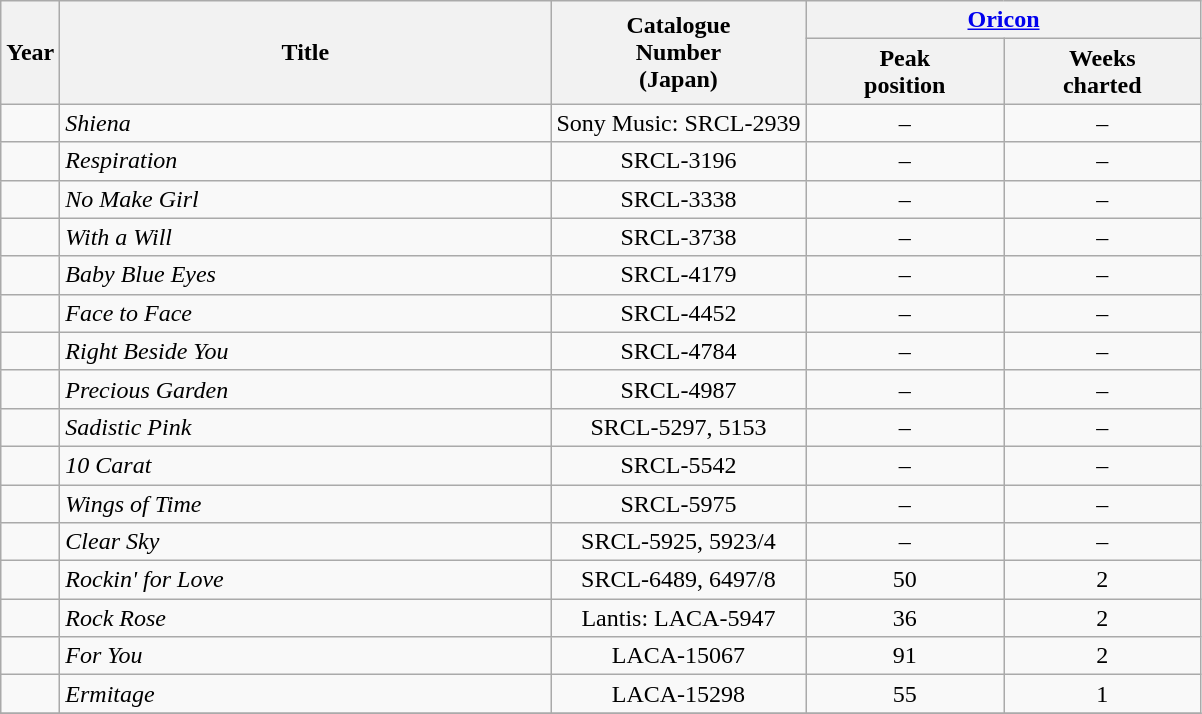<table class="wikitable plainrowheaders" style="text-align:center">
<tr>
<th rowspan=2; style="width:2em;">Year</th>
<th rowspan=2; style="width:20em;">Title</th>
<th rowspan=2;>Catalogue <br> Number <br>(Japan)</th>
<th colspan=2; style="width:16em;"><a href='#'>Oricon</a><br></th>
</tr>
<tr>
<th style="width:6em;">Peak<br>position</th>
<th style="width:6em;">Weeks<br> charted</th>
</tr>
<tr>
<td></td>
<td align=left><em>Shiena</em></td>
<td>Sony Music: SRCL-2939</td>
<td>–</td>
<td>–</td>
</tr>
<tr>
<td></td>
<td align=left><em>Respiration</em></td>
<td>SRCL-3196</td>
<td>–</td>
<td>–</td>
</tr>
<tr>
<td></td>
<td align=left><em>No Make Girl</em></td>
<td>SRCL-3338</td>
<td>–</td>
<td>–</td>
</tr>
<tr>
<td></td>
<td align=left><em>With a Will</em></td>
<td>SRCL-3738</td>
<td>–</td>
<td>–</td>
</tr>
<tr>
<td></td>
<td align=left><em>Baby Blue Eyes</em></td>
<td>SRCL-4179</td>
<td>–</td>
<td>–</td>
</tr>
<tr>
<td></td>
<td align=left><em>Face to Face</em></td>
<td>SRCL-4452</td>
<td>–</td>
<td>–</td>
</tr>
<tr>
<td></td>
<td align=left><em>Right Beside You</em></td>
<td>SRCL-4784</td>
<td>–</td>
<td>–</td>
</tr>
<tr>
<td></td>
<td align=left><em>Precious Garden</em></td>
<td>SRCL-4987</td>
<td>–</td>
<td>–</td>
</tr>
<tr>
<td></td>
<td align=left><em>Sadistic Pink</em></td>
<td>SRCL-5297, 5153</td>
<td>–</td>
<td>–</td>
</tr>
<tr>
<td></td>
<td align=left><em>10 Carat</em></td>
<td>SRCL-5542</td>
<td>–</td>
<td>–</td>
</tr>
<tr>
<td></td>
<td align=left><em>Wings of Time</em></td>
<td>SRCL-5975</td>
<td>–</td>
<td>–</td>
</tr>
<tr>
<td></td>
<td align=left><em>Clear Sky</em></td>
<td>SRCL-5925, 5923/4</td>
<td>–</td>
<td>–</td>
</tr>
<tr>
<td></td>
<td align=left><em>Rockin' for Love</em></td>
<td>SRCL-6489, 6497/8</td>
<td>50</td>
<td>2</td>
</tr>
<tr>
<td></td>
<td align=left><em>Rock Rose</em></td>
<td>Lantis: LACA-5947</td>
<td>36</td>
<td>2</td>
</tr>
<tr>
<td></td>
<td align=left><em>For You</em></td>
<td>LACA-15067</td>
<td>91</td>
<td>2</td>
</tr>
<tr>
<td></td>
<td align=left><em>Ermitage</em></td>
<td>LACA-15298</td>
<td>55</td>
<td>1</td>
</tr>
<tr>
</tr>
</table>
